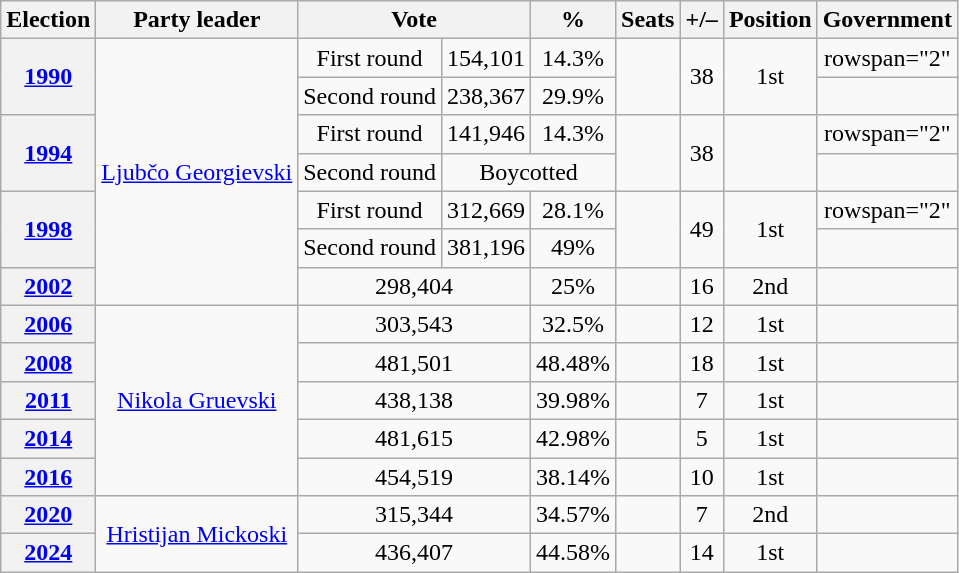<table class=wikitable style=text-align:center>
<tr>
<th>Election</th>
<th><strong>Party leader</strong></th>
<th colspan="2">Vote</th>
<th>%</th>
<th>Seats</th>
<th><strong>+/–</strong></th>
<th><strong>Position</strong></th>
<th>Government</th>
</tr>
<tr>
<th rowspan="2"><a href='#'>1990</a></th>
<td rowspan="7"><a href='#'>Ljubčo Georgievski</a></td>
<td>First round</td>
<td>154,101</td>
<td>14.3%</td>
<td rowspan="2" align="left"></td>
<td rowspan="2"> 38</td>
<td rowspan="2"> 1st</td>
<td>rowspan="2" </td>
</tr>
<tr>
<td>Second round</td>
<td>238,367</td>
<td>29.9%</td>
</tr>
<tr>
<th rowspan="2"><a href='#'>1994</a></th>
<td>First round</td>
<td>141,946</td>
<td>14.3%</td>
<td rowspan="2" align="left"></td>
<td rowspan="2"> 38</td>
<td rowspan="2"></td>
<td>rowspan="2" </td>
</tr>
<tr>
<td>Second round</td>
<td colspan="2">Boycotted</td>
</tr>
<tr>
<th rowspan="2"><a href='#'>1998</a></th>
<td>First round</td>
<td>312,669</td>
<td>28.1%</td>
<td rowspan="2" align="left"></td>
<td rowspan="2"> 49</td>
<td rowspan="2"> 1st</td>
<td>rowspan="2" </td>
</tr>
<tr>
<td>Second round</td>
<td>381,196</td>
<td>49%</td>
</tr>
<tr>
<th><a href='#'>2002</a></th>
<td colspan="2">298,404</td>
<td>25%</td>
<td></td>
<td> 16</td>
<td> 2nd</td>
<td></td>
</tr>
<tr>
<th><a href='#'>2006</a></th>
<td rowspan="5"><a href='#'>Nikola Gruevski</a></td>
<td colspan="2">303,543</td>
<td>32.5%</td>
<td></td>
<td> 12</td>
<td> 1st</td>
<td></td>
</tr>
<tr>
<th><a href='#'>2008</a></th>
<td colspan="2">481,501</td>
<td>48.48%</td>
<td></td>
<td> 18</td>
<td> 1st</td>
<td></td>
</tr>
<tr>
<th><a href='#'>2011</a></th>
<td colspan="2">438,138</td>
<td>39.98%</td>
<td></td>
<td> 7</td>
<td> 1st</td>
<td></td>
</tr>
<tr>
<th><a href='#'>2014</a></th>
<td colspan="2">481,615</td>
<td>42.98%</td>
<td></td>
<td> 5</td>
<td> 1st</td>
<td></td>
</tr>
<tr>
<th><a href='#'>2016</a></th>
<td colspan="2">454,519</td>
<td>38.14%</td>
<td></td>
<td> 10</td>
<td> 1st</td>
<td></td>
</tr>
<tr>
<th><a href='#'>2020</a></th>
<td rowspan="5"><a href='#'>Hristijan Mickoski</a></td>
<td colspan="2">315,344</td>
<td>34.57%</td>
<td></td>
<td> 7</td>
<td> 2nd</td>
<td></td>
</tr>
<tr>
<th><a href='#'>2024</a></th>
<td colspan="2">436,407</td>
<td>44.58%</td>
<td></td>
<td> 14</td>
<td> 1st</td>
<td></td>
</tr>
</table>
